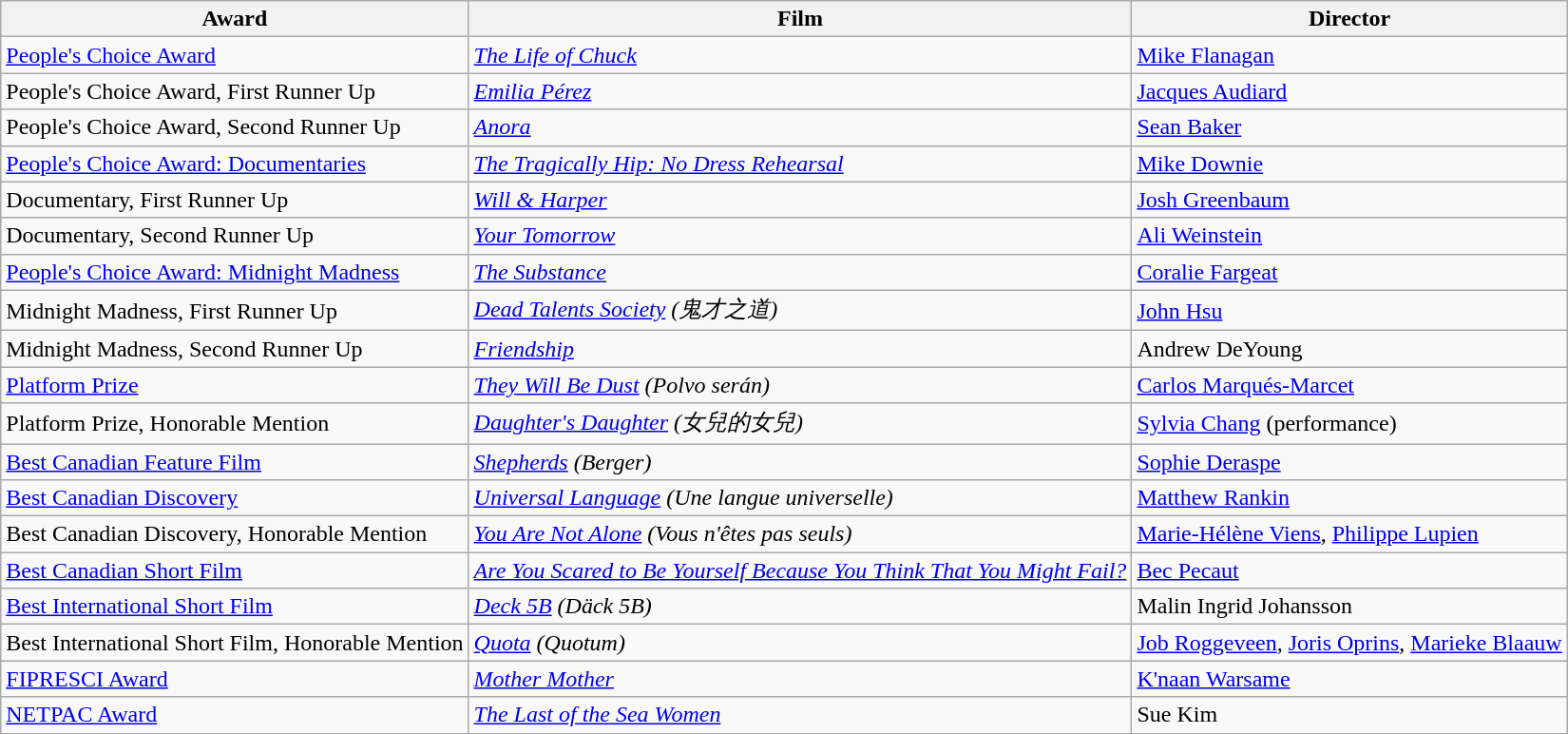<table class="wikitable">
<tr>
<th>Award</th>
<th>Film</th>
<th>Director</th>
</tr>
<tr>
<td><a href='#'>People's Choice Award</a></td>
<td><em><a href='#'>The Life of Chuck</a></em></td>
<td><a href='#'>Mike Flanagan</a></td>
</tr>
<tr>
<td>People's Choice Award, First Runner Up</td>
<td><em><a href='#'>Emilia Pérez</a></em></td>
<td><a href='#'>Jacques Audiard</a></td>
</tr>
<tr>
<td>People's Choice Award, Second Runner Up</td>
<td><em><a href='#'>Anora</a></em></td>
<td><a href='#'>Sean Baker</a></td>
</tr>
<tr>
<td><a href='#'>People's Choice Award: Documentaries</a></td>
<td><em><a href='#'>The Tragically Hip: No Dress Rehearsal</a></em></td>
<td><a href='#'>Mike Downie</a></td>
</tr>
<tr>
<td>Documentary, First Runner Up</td>
<td><em><a href='#'>Will & Harper</a></em></td>
<td><a href='#'>Josh Greenbaum</a></td>
</tr>
<tr>
<td>Documentary, Second Runner Up</td>
<td><em><a href='#'>Your Tomorrow</a></em></td>
<td><a href='#'>Ali Weinstein</a></td>
</tr>
<tr>
<td><a href='#'>People's Choice Award: Midnight Madness</a></td>
<td><em><a href='#'>The Substance</a></em></td>
<td><a href='#'>Coralie Fargeat</a></td>
</tr>
<tr>
<td>Midnight Madness, First Runner Up</td>
<td><em><a href='#'>Dead Talents Society</a> (鬼才之道)</em></td>
<td><a href='#'>John Hsu</a></td>
</tr>
<tr>
<td>Midnight Madness, Second Runner Up</td>
<td><em><a href='#'>Friendship</a></em></td>
<td>Andrew DeYoung</td>
</tr>
<tr>
<td><a href='#'>Platform Prize</a></td>
<td><em><a href='#'>They Will Be Dust</a> (Polvo serán)</em></td>
<td><a href='#'>Carlos Marqués-Marcet</a></td>
</tr>
<tr>
<td>Platform Prize, Honorable Mention</td>
<td><em><a href='#'>Daughter's Daughter</a> (女兒的女兒)</em></td>
<td><a href='#'>Sylvia Chang</a> (performance)</td>
</tr>
<tr>
<td><a href='#'>Best Canadian Feature Film</a></td>
<td><em><a href='#'>Shepherds</a> (Berger)</em></td>
<td><a href='#'>Sophie Deraspe</a></td>
</tr>
<tr>
<td><a href='#'>Best Canadian Discovery</a></td>
<td><em><a href='#'>Universal Language</a> (Une langue universelle)</em></td>
<td><a href='#'>Matthew Rankin</a></td>
</tr>
<tr>
<td>Best Canadian Discovery, Honorable Mention</td>
<td><em><a href='#'>You Are Not Alone</a> (Vous n'êtes pas seuls)</em></td>
<td><a href='#'>Marie-Hélène Viens</a>, <a href='#'>Philippe Lupien</a></td>
</tr>
<tr>
<td><a href='#'>Best Canadian Short Film</a></td>
<td><em><a href='#'>Are You Scared to Be Yourself Because You Think That You Might Fail?</a></em></td>
<td><a href='#'>Bec Pecaut</a></td>
</tr>
<tr>
<td><a href='#'>Best International Short Film</a></td>
<td><em><a href='#'>Deck 5B</a> (Däck 5B)</em></td>
<td>Malin Ingrid Johansson</td>
</tr>
<tr>
<td>Best International Short Film, Honorable Mention</td>
<td><em><a href='#'>Quota</a> (Quotum)</em></td>
<td><a href='#'>Job Roggeveen</a>, <a href='#'>Joris Oprins</a>, <a href='#'>Marieke Blaauw</a></td>
</tr>
<tr>
<td><a href='#'>FIPRESCI Award</a></td>
<td><em><a href='#'>Mother Mother</a></em></td>
<td><a href='#'>K'naan Warsame</a></td>
</tr>
<tr>
<td><a href='#'>NETPAC Award</a></td>
<td><em><a href='#'>The Last of the Sea Women</a></em></td>
<td>Sue Kim</td>
</tr>
</table>
